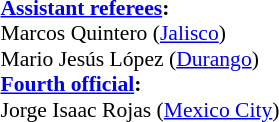<table width=100% style="font-size:90%">
<tr>
<td><br><strong><a href='#'>Assistant referees</a>:</strong>
<br>Marcos Quintero (<a href='#'>Jalisco</a>)
<br>Mario Jesús López (<a href='#'>Durango</a>)
<br><strong><a href='#'>Fourth official</a>:</strong>
<br>Jorge Isaac Rojas (<a href='#'>Mexico City</a>)</td>
</tr>
</table>
